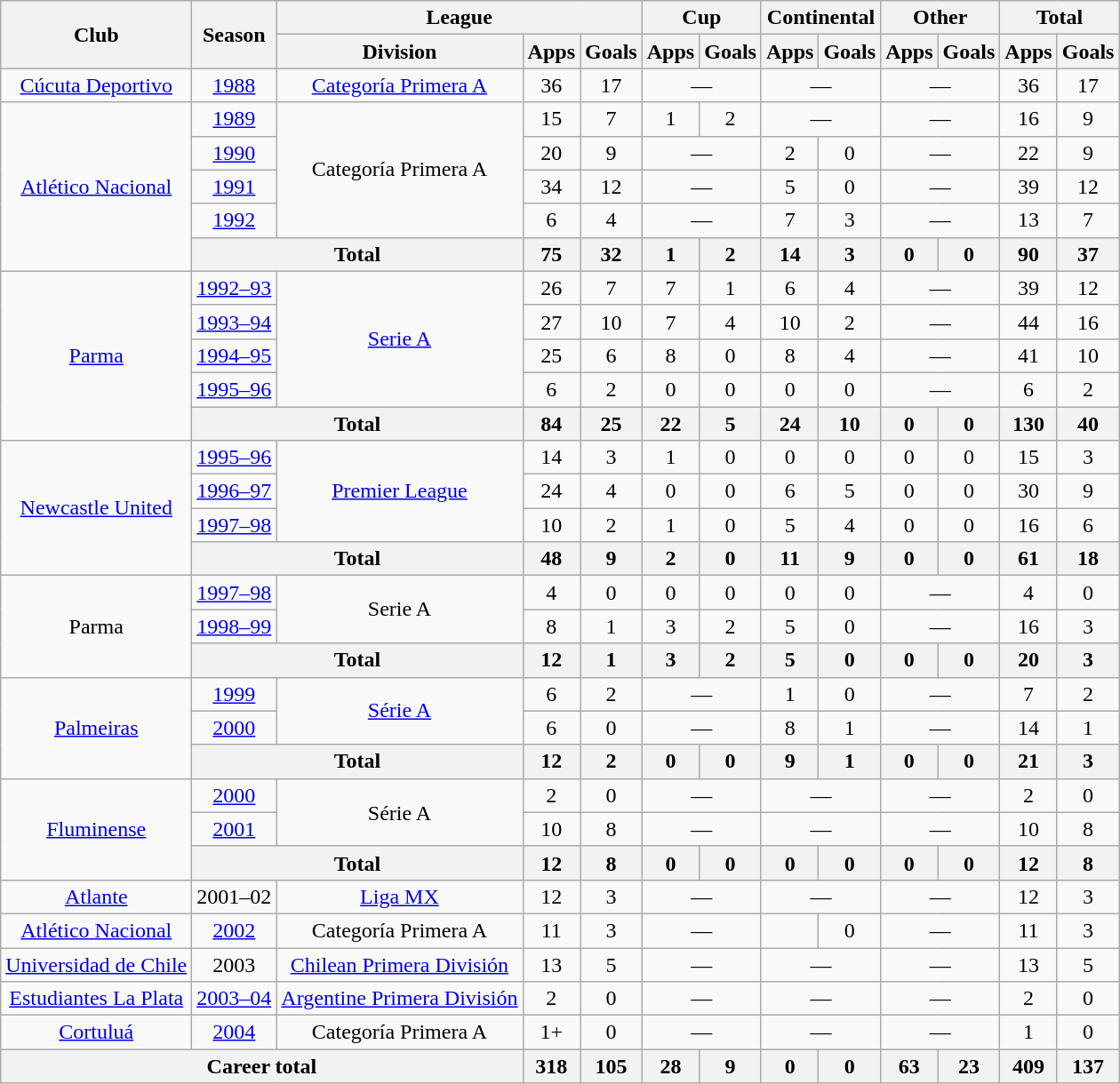<table class="wikitable" style="text-align:center">
<tr>
<th rowspan="2">Club</th>
<th rowspan="2">Season</th>
<th colspan="3">League</th>
<th colspan="2">Cup</th>
<th colspan="2">Continental</th>
<th colspan="2">Other</th>
<th colspan="2">Total</th>
</tr>
<tr>
<th>Division</th>
<th>Apps</th>
<th>Goals</th>
<th>Apps</th>
<th>Goals</th>
<th>Apps</th>
<th>Goals</th>
<th>Apps</th>
<th>Goals</th>
<th>Apps</th>
<th>Goals</th>
</tr>
<tr>
<td><a href='#'>Cúcuta Deportivo</a></td>
<td><a href='#'>1988</a></td>
<td><a href='#'>Categoría Primera A</a></td>
<td>36</td>
<td>17</td>
<td colspan="2">—</td>
<td colspan="2">—</td>
<td colspan="2">—</td>
<td>36</td>
<td>17</td>
</tr>
<tr>
<td rowspan="5"><a href='#'>Atlético Nacional</a></td>
<td><a href='#'>1989</a></td>
<td rowspan="4">Categoría Primera A</td>
<td>15</td>
<td>7</td>
<td>1</td>
<td>2</td>
<td colspan="2">—</td>
<td colspan="2">—</td>
<td>16</td>
<td>9</td>
</tr>
<tr>
<td><a href='#'>1990</a></td>
<td>20</td>
<td>9</td>
<td colspan="2">—</td>
<td>2</td>
<td>0</td>
<td colspan="2">—</td>
<td>22</td>
<td>9</td>
</tr>
<tr>
<td><a href='#'>1991</a></td>
<td>34</td>
<td>12</td>
<td colspan="2">—</td>
<td>5</td>
<td>0</td>
<td colspan="2">—</td>
<td>39</td>
<td>12</td>
</tr>
<tr>
<td><a href='#'>1992</a></td>
<td>6</td>
<td>4</td>
<td colspan="2">—</td>
<td>7</td>
<td>3</td>
<td colspan="2">—</td>
<td>13</td>
<td>7</td>
</tr>
<tr>
<th colspan="2">Total</th>
<th>75</th>
<th>32</th>
<th>1</th>
<th>2</th>
<th>14</th>
<th>3</th>
<th>0</th>
<th>0</th>
<th>90</th>
<th>37</th>
</tr>
<tr>
<td rowspan="5"><a href='#'>Parma</a></td>
<td><a href='#'>1992–93</a></td>
<td rowspan="4"><a href='#'>Serie A</a></td>
<td>26</td>
<td>7</td>
<td>7</td>
<td>1</td>
<td>6</td>
<td>4</td>
<td colspan="2">—</td>
<td>39</td>
<td>12</td>
</tr>
<tr>
<td><a href='#'>1993–94</a></td>
<td>27</td>
<td>10</td>
<td>7</td>
<td>4</td>
<td>10</td>
<td>2</td>
<td colspan="2">—</td>
<td>44</td>
<td>16</td>
</tr>
<tr>
<td><a href='#'>1994–95</a></td>
<td>25</td>
<td>6</td>
<td>8</td>
<td>0</td>
<td>8</td>
<td>4</td>
<td colspan="2">—</td>
<td>41</td>
<td>10</td>
</tr>
<tr>
<td><a href='#'>1995–96</a></td>
<td>6</td>
<td>2</td>
<td>0</td>
<td>0</td>
<td>0</td>
<td>0</td>
<td colspan="2">—</td>
<td>6</td>
<td>2</td>
</tr>
<tr>
<th colspan="2">Total</th>
<th>84</th>
<th>25</th>
<th>22</th>
<th>5</th>
<th>24</th>
<th>10</th>
<th>0</th>
<th>0</th>
<th>130</th>
<th>40</th>
</tr>
<tr>
<td rowspan="4"><a href='#'>Newcastle United</a></td>
<td><a href='#'>1995–96</a></td>
<td rowspan="3"><a href='#'>Premier League</a></td>
<td>14</td>
<td>3</td>
<td>1</td>
<td>0</td>
<td>0</td>
<td>0</td>
<td>0</td>
<td>0</td>
<td>15</td>
<td>3</td>
</tr>
<tr>
<td><a href='#'>1996–97</a></td>
<td>24</td>
<td>4</td>
<td>0</td>
<td>0</td>
<td>6</td>
<td>5</td>
<td>0</td>
<td>0</td>
<td>30</td>
<td>9</td>
</tr>
<tr>
<td><a href='#'>1997–98</a></td>
<td>10</td>
<td>2</td>
<td>1</td>
<td>0</td>
<td>5</td>
<td>4</td>
<td>0</td>
<td>0</td>
<td>16</td>
<td>6</td>
</tr>
<tr>
<th colspan="2">Total</th>
<th>48</th>
<th>9</th>
<th>2</th>
<th>0</th>
<th>11</th>
<th>9</th>
<th>0</th>
<th>0</th>
<th>61</th>
<th>18</th>
</tr>
<tr>
<td rowspan="3">Parma</td>
<td><a href='#'>1997–98</a></td>
<td rowspan="2">Serie A</td>
<td>4</td>
<td>0</td>
<td>0</td>
<td>0</td>
<td>0</td>
<td>0</td>
<td colspan="2">—</td>
<td>4</td>
<td>0</td>
</tr>
<tr>
<td><a href='#'>1998–99</a></td>
<td>8</td>
<td>1</td>
<td>3</td>
<td>2</td>
<td>5</td>
<td>0</td>
<td colspan="2">—</td>
<td>16</td>
<td>3</td>
</tr>
<tr>
<th colspan="2">Total</th>
<th>12</th>
<th>1</th>
<th>3</th>
<th>2</th>
<th>5</th>
<th>0</th>
<th>0</th>
<th>0</th>
<th>20</th>
<th>3</th>
</tr>
<tr>
<td rowspan="3"><a href='#'>Palmeiras</a></td>
<td><a href='#'>1999</a></td>
<td rowspan="2"><a href='#'>Série A</a></td>
<td>6</td>
<td>2</td>
<td colspan="2">—</td>
<td>1</td>
<td>0</td>
<td colspan="2">—</td>
<td>7</td>
<td>2</td>
</tr>
<tr>
<td><a href='#'>2000</a></td>
<td>6</td>
<td>0</td>
<td colspan="2">—</td>
<td>8</td>
<td>1</td>
<td colspan="2">—</td>
<td>14</td>
<td>1</td>
</tr>
<tr>
<th colspan="2">Total</th>
<th>12</th>
<th>2</th>
<th>0</th>
<th>0</th>
<th>9</th>
<th>1</th>
<th>0</th>
<th>0</th>
<th>21</th>
<th>3</th>
</tr>
<tr>
<td rowspan="3"><a href='#'>Fluminense</a></td>
<td><a href='#'>2000</a></td>
<td rowspan="2">Série A</td>
<td>2</td>
<td>0</td>
<td colspan="2">—</td>
<td colspan="2">—</td>
<td colspan="2">—</td>
<td>2</td>
<td>0</td>
</tr>
<tr>
<td><a href='#'>2001</a></td>
<td>10</td>
<td>8</td>
<td colspan="2">—</td>
<td colspan="2">—</td>
<td colspan="2">—</td>
<td>10</td>
<td>8</td>
</tr>
<tr>
<th colspan="2">Total</th>
<th>12</th>
<th>8</th>
<th>0</th>
<th>0</th>
<th>0</th>
<th>0</th>
<th>0</th>
<th>0</th>
<th>12</th>
<th>8</th>
</tr>
<tr>
<td><a href='#'>Atlante</a></td>
<td>2001–02</td>
<td><a href='#'>Liga MX</a></td>
<td>12</td>
<td>3</td>
<td colspan="2">—</td>
<td colspan="2">—</td>
<td colspan="2">—</td>
<td>12</td>
<td>3</td>
</tr>
<tr>
<td><a href='#'>Atlético Nacional</a></td>
<td><a href='#'>2002</a></td>
<td>Categoría Primera A</td>
<td>11</td>
<td>3</td>
<td colspan="2">—</td>
<td></td>
<td>0</td>
<td colspan="2">—</td>
<td>11</td>
<td>3</td>
</tr>
<tr>
<td><a href='#'>Universidad de Chile</a></td>
<td>2003</td>
<td><a href='#'>Chilean Primera División</a></td>
<td>13</td>
<td>5</td>
<td colspan="2">—</td>
<td colspan="2">—</td>
<td colspan="2">—</td>
<td>13</td>
<td>5</td>
</tr>
<tr>
<td><a href='#'>Estudiantes La Plata</a></td>
<td><a href='#'>2003–04</a></td>
<td><a href='#'>Argentine Primera División</a></td>
<td>2</td>
<td>0</td>
<td colspan="2">—</td>
<td colspan="2">—</td>
<td colspan="2">—</td>
<td>2</td>
<td>0</td>
</tr>
<tr>
<td><a href='#'>Cortuluá</a></td>
<td><a href='#'>2004</a></td>
<td>Categoría Primera A</td>
<td>1+</td>
<td>0</td>
<td colspan="2">—</td>
<td colspan="2">—</td>
<td colspan="2">—</td>
<td>1</td>
<td>0</td>
</tr>
<tr>
<th colspan="3">Career total</th>
<th>318</th>
<th>105</th>
<th>28</th>
<th>9</th>
<th>0</th>
<th>0</th>
<th>63</th>
<th>23</th>
<th>409</th>
<th>137</th>
</tr>
</table>
